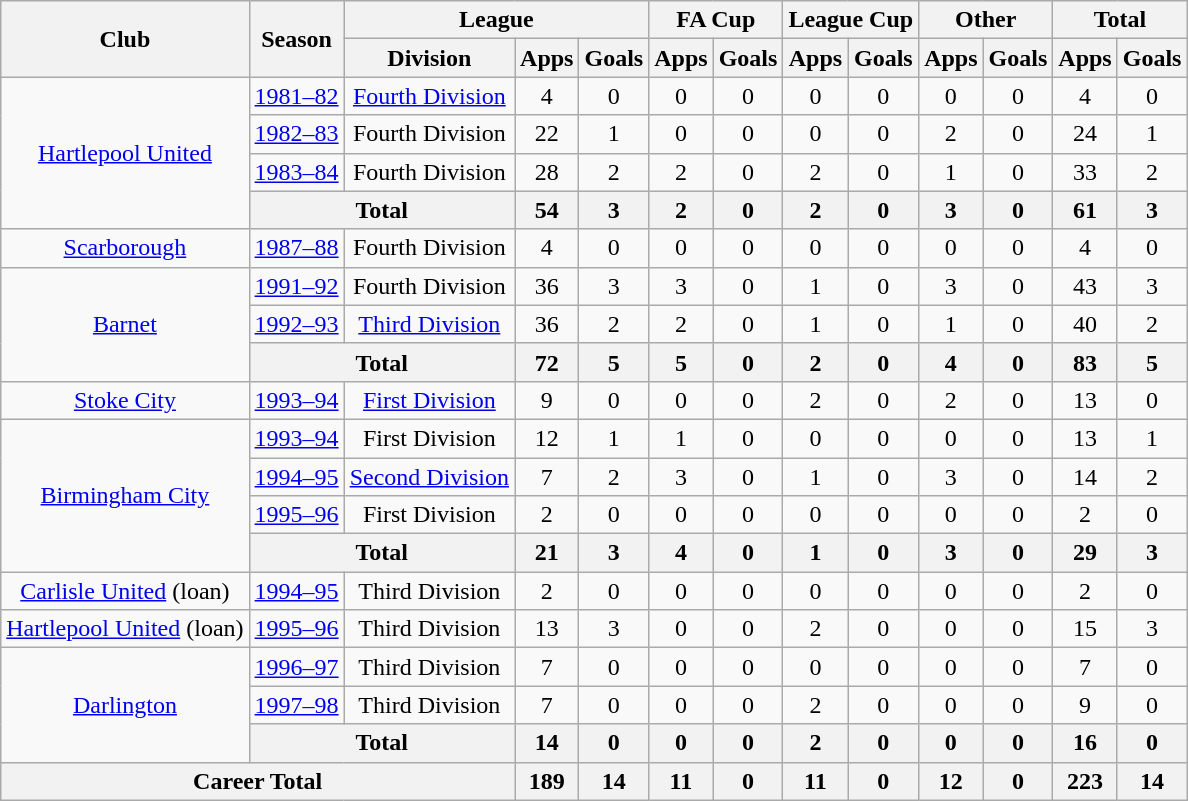<table class="wikitable" style="text-align: center;">
<tr>
<th rowspan="2">Club</th>
<th rowspan="2">Season</th>
<th colspan="3">League</th>
<th colspan="2">FA Cup</th>
<th colspan="2">League Cup</th>
<th colspan="2">Other</th>
<th colspan="2">Total</th>
</tr>
<tr>
<th>Division</th>
<th>Apps</th>
<th>Goals</th>
<th>Apps</th>
<th>Goals</th>
<th>Apps</th>
<th>Goals</th>
<th>Apps</th>
<th>Goals</th>
<th>Apps</th>
<th>Goals</th>
</tr>
<tr>
<td rowspan=4><a href='#'>Hartlepool United</a></td>
<td><a href='#'>1981–82</a></td>
<td><a href='#'>Fourth Division</a></td>
<td>4</td>
<td>0</td>
<td>0</td>
<td>0</td>
<td>0</td>
<td>0</td>
<td>0</td>
<td>0</td>
<td>4</td>
<td>0</td>
</tr>
<tr>
<td><a href='#'>1982–83</a></td>
<td>Fourth Division</td>
<td>22</td>
<td>1</td>
<td>0</td>
<td>0</td>
<td>0</td>
<td>0</td>
<td>2</td>
<td>0</td>
<td>24</td>
<td>1</td>
</tr>
<tr>
<td><a href='#'>1983–84</a></td>
<td>Fourth Division</td>
<td>28</td>
<td>2</td>
<td>2</td>
<td>0</td>
<td>2</td>
<td>0</td>
<td>1</td>
<td>0</td>
<td>33</td>
<td>2</td>
</tr>
<tr>
<th colspan=2>Total</th>
<th>54</th>
<th>3</th>
<th>2</th>
<th>0</th>
<th>2</th>
<th>0</th>
<th>3</th>
<th>0</th>
<th>61</th>
<th>3</th>
</tr>
<tr>
<td><a href='#'>Scarborough</a></td>
<td><a href='#'>1987–88</a></td>
<td>Fourth Division</td>
<td>4</td>
<td>0</td>
<td>0</td>
<td>0</td>
<td>0</td>
<td>0</td>
<td>0</td>
<td>0</td>
<td>4</td>
<td>0</td>
</tr>
<tr>
<td rowspan=3><a href='#'>Barnet</a></td>
<td><a href='#'>1991–92</a></td>
<td>Fourth Division</td>
<td>36</td>
<td>3</td>
<td>3</td>
<td>0</td>
<td>1</td>
<td>0</td>
<td>3</td>
<td>0</td>
<td>43</td>
<td>3</td>
</tr>
<tr>
<td><a href='#'>1992–93</a></td>
<td><a href='#'>Third Division</a></td>
<td>36</td>
<td>2</td>
<td>2</td>
<td>0</td>
<td>1</td>
<td>0</td>
<td>1</td>
<td>0</td>
<td>40</td>
<td>2</td>
</tr>
<tr>
<th colspan=2>Total</th>
<th>72</th>
<th>5</th>
<th>5</th>
<th>0</th>
<th>2</th>
<th>0</th>
<th>4</th>
<th>0</th>
<th>83</th>
<th>5</th>
</tr>
<tr>
<td><a href='#'>Stoke City</a></td>
<td><a href='#'>1993–94</a></td>
<td><a href='#'>First Division</a></td>
<td>9</td>
<td>0</td>
<td>0</td>
<td>0</td>
<td>2</td>
<td>0</td>
<td>2</td>
<td>0</td>
<td>13</td>
<td>0</td>
</tr>
<tr>
<td rowspan=4><a href='#'>Birmingham City</a></td>
<td><a href='#'>1993–94</a></td>
<td>First Division</td>
<td>12</td>
<td>1</td>
<td>1</td>
<td>0</td>
<td>0</td>
<td>0</td>
<td>0</td>
<td>0</td>
<td>13</td>
<td>1</td>
</tr>
<tr>
<td><a href='#'>1994–95</a></td>
<td><a href='#'>Second Division</a></td>
<td>7</td>
<td>2</td>
<td>3</td>
<td>0</td>
<td>1</td>
<td>0</td>
<td>3</td>
<td>0</td>
<td>14</td>
<td>2</td>
</tr>
<tr>
<td><a href='#'>1995–96</a></td>
<td>First Division</td>
<td>2</td>
<td>0</td>
<td>0</td>
<td>0</td>
<td>0</td>
<td>0</td>
<td>0</td>
<td>0</td>
<td>2</td>
<td>0</td>
</tr>
<tr>
<th colspan=2>Total</th>
<th>21</th>
<th>3</th>
<th>4</th>
<th>0</th>
<th>1</th>
<th>0</th>
<th>3</th>
<th>0</th>
<th>29</th>
<th>3</th>
</tr>
<tr>
<td><a href='#'>Carlisle United</a> (loan)</td>
<td><a href='#'>1994–95</a></td>
<td>Third Division</td>
<td>2</td>
<td>0</td>
<td>0</td>
<td>0</td>
<td>0</td>
<td>0</td>
<td>0</td>
<td>0</td>
<td>2</td>
<td>0</td>
</tr>
<tr>
<td><a href='#'>Hartlepool United</a> (loan)</td>
<td><a href='#'>1995–96</a></td>
<td>Third Division</td>
<td>13</td>
<td>3</td>
<td>0</td>
<td>0</td>
<td>2</td>
<td>0</td>
<td>0</td>
<td>0</td>
<td>15</td>
<td>3</td>
</tr>
<tr>
<td rowspan=3><a href='#'>Darlington</a></td>
<td><a href='#'>1996–97</a></td>
<td>Third Division</td>
<td>7</td>
<td>0</td>
<td>0</td>
<td>0</td>
<td>0</td>
<td>0</td>
<td>0</td>
<td>0</td>
<td>7</td>
<td>0</td>
</tr>
<tr>
<td><a href='#'>1997–98</a></td>
<td>Third Division</td>
<td>7</td>
<td>0</td>
<td>0</td>
<td>0</td>
<td>2</td>
<td>0</td>
<td>0</td>
<td>0</td>
<td>9</td>
<td>0</td>
</tr>
<tr>
<th colspan=2>Total</th>
<th>14</th>
<th>0</th>
<th>0</th>
<th>0</th>
<th>2</th>
<th>0</th>
<th>0</th>
<th>0</th>
<th>16</th>
<th>0</th>
</tr>
<tr>
<th colspan="3">Career Total</th>
<th>189</th>
<th>14</th>
<th>11</th>
<th>0</th>
<th>11</th>
<th>0</th>
<th>12</th>
<th>0</th>
<th>223</th>
<th>14</th>
</tr>
</table>
